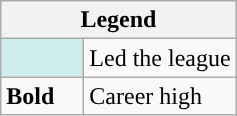<table class="wikitable">
<tr>
<th colspan="2">Legend</th>
</tr>
<tr>
<td style="background:#cfecec; width:3em;"></td>
<td>Led the league</td>
</tr>
<tr>
<td><strong>Bold</strong></td>
<td>Career high</td>
</tr>
</table>
